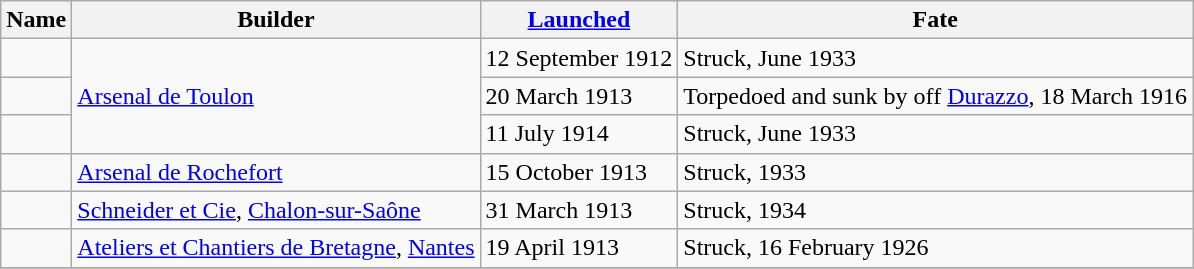<table class="wikitable">
<tr>
<th>Name</th>
<th>Builder</th>
<th><a href='#'>Launched</a></th>
<th>Fate</th>
</tr>
<tr>
<td></td>
<td rowspan=3><a href='#'>Arsenal de Toulon</a></td>
<td>12 September 1912</td>
<td>Struck, June 1933</td>
</tr>
<tr>
<td></td>
<td>20 March 1913</td>
<td>Torpedoed and sunk by  off <a href='#'>Durazzo</a>, 18 March 1916</td>
</tr>
<tr>
<td></td>
<td>11 July 1914</td>
<td>Struck, June 1933</td>
</tr>
<tr>
<td></td>
<td><a href='#'>Arsenal de Rochefort</a></td>
<td>15 October 1913</td>
<td>Struck, 1933</td>
</tr>
<tr>
<td></td>
<td><a href='#'>Schneider et Cie</a>, <a href='#'>Chalon-sur-Saône</a></td>
<td>31 March 1913</td>
<td>Struck, 1934</td>
</tr>
<tr>
<td></td>
<td><a href='#'>Ateliers et Chantiers de Bretagne</a>, <a href='#'>Nantes</a></td>
<td>19 April 1913</td>
<td>Struck, 16 February 1926</td>
</tr>
<tr>
</tr>
</table>
